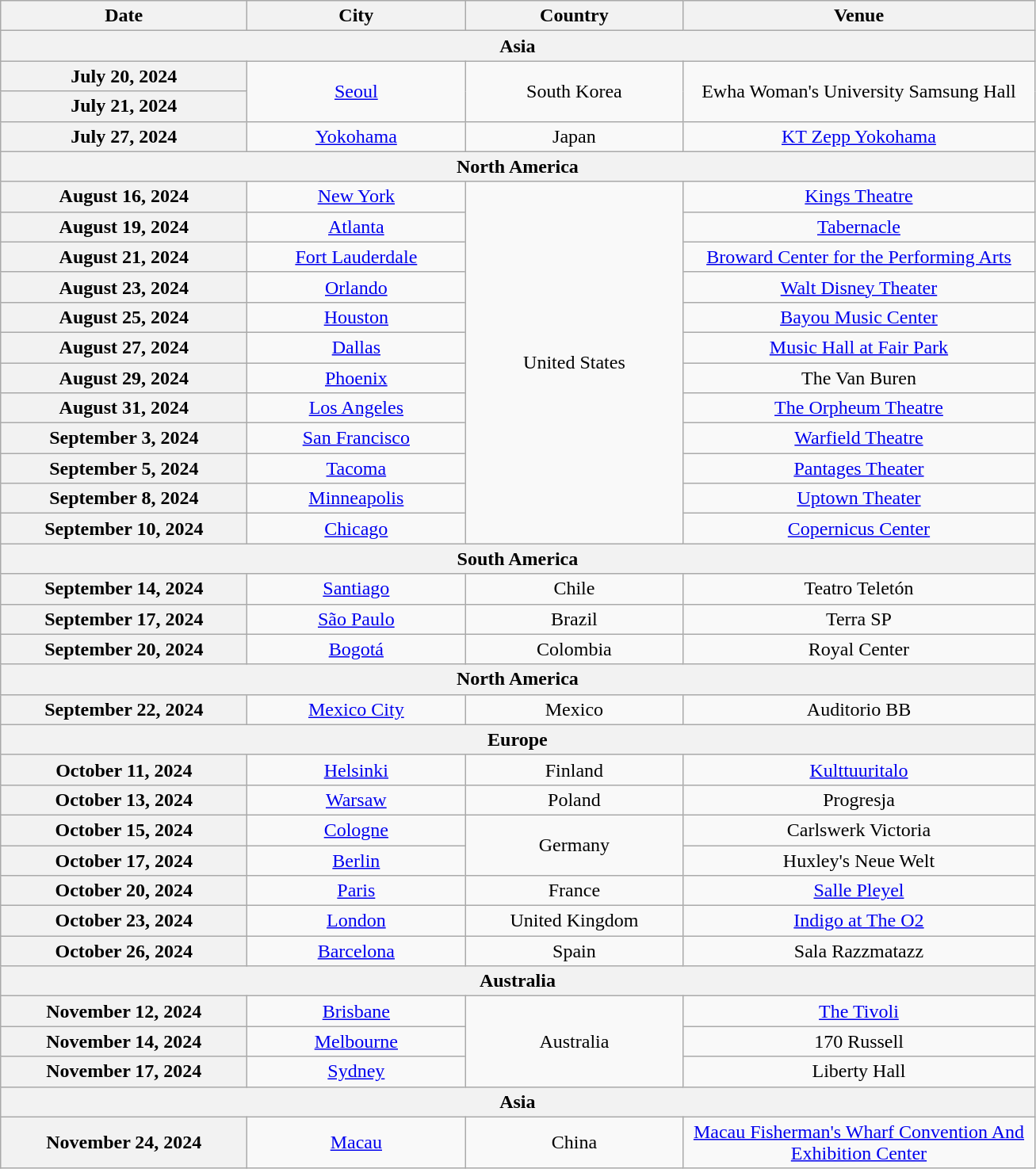<table class="wikitable plainrowheaders" style="text-align:center">
<tr>
<th scope="col" style="width:12.5em">Date</th>
<th scope="col" style="width:11em">City</th>
<th scope="col" style="width:11em">Country</th>
<th scope="col" style="width:18em">Venue</th>
</tr>
<tr>
<th colspan="4">Asia</th>
</tr>
<tr>
<th scope="row">July 20, 2024</th>
<td rowspan="2"><a href='#'>Seoul</a></td>
<td rowspan="2">South Korea</td>
<td rowspan="2">Ewha Woman's University Samsung Hall</td>
</tr>
<tr>
<th scope="row">July 21, 2024</th>
</tr>
<tr>
<th scope="row">July 27, 2024</th>
<td><a href='#'>Yokohama</a></td>
<td>Japan</td>
<td><a href='#'> KT Zepp Yokohama</a></td>
</tr>
<tr>
<th colspan="4">North America</th>
</tr>
<tr>
<th scope="row">August 16, 2024</th>
<td><a href='#'>New York</a></td>
<td rowspan="12">United States</td>
<td><a href='#'>Kings Theatre</a></td>
</tr>
<tr>
<th scope="row">August 19, 2024</th>
<td><a href='#'>Atlanta</a></td>
<td><a href='#'>Tabernacle</a></td>
</tr>
<tr>
<th scope="row">August 21, 2024</th>
<td><a href='#'>Fort Lauderdale</a></td>
<td><a href='#'>Broward Center for the Performing Arts</a></td>
</tr>
<tr>
<th scope="row">August 23, 2024</th>
<td><a href='#'>Orlando</a></td>
<td><a href='#'>Walt Disney Theater</a></td>
</tr>
<tr>
<th scope="row">August 25, 2024</th>
<td><a href='#'>Houston</a></td>
<td><a href='#'>Bayou Music Center</a></td>
</tr>
<tr>
<th scope="row">August 27, 2024</th>
<td><a href='#'>Dallas</a></td>
<td><a href='#'>Music Hall at Fair Park</a></td>
</tr>
<tr>
<th scope="row">August 29, 2024</th>
<td><a href='#'>Phoenix</a></td>
<td>The Van Buren</td>
</tr>
<tr>
<th scope="row">August 31, 2024</th>
<td><a href='#'>Los Angeles</a></td>
<td><a href='#'>The Orpheum Theatre</a></td>
</tr>
<tr>
<th scope="row">September 3, 2024</th>
<td><a href='#'>San Francisco</a></td>
<td><a href='#'>Warfield Theatre</a></td>
</tr>
<tr>
<th scope="row">September 5, 2024</th>
<td><a href='#'>Tacoma</a></td>
<td><a href='#'>Pantages Theater</a></td>
</tr>
<tr>
<th scope="row">September 8, 2024</th>
<td><a href='#'>Minneapolis</a></td>
<td><a href='#'>Uptown Theater</a></td>
</tr>
<tr>
<th scope="row">September 10, 2024</th>
<td><a href='#'>Chicago</a></td>
<td><a href='#'>Copernicus Center</a></td>
</tr>
<tr>
<th colspan="4">South America</th>
</tr>
<tr>
<th scope="row">September 14, 2024</th>
<td><a href='#'>Santiago</a></td>
<td>Chile</td>
<td>Teatro Teletón</td>
</tr>
<tr>
<th scope="row">September 17, 2024</th>
<td><a href='#'>São Paulo</a></td>
<td>Brazil</td>
<td>Terra SP</td>
</tr>
<tr>
<th scope="row">September 20, 2024</th>
<td><a href='#'>Bogotá</a></td>
<td>Colombia</td>
<td>Royal Center</td>
</tr>
<tr>
<th colspan="4">North America</th>
</tr>
<tr>
<th scope="row">September 22, 2024</th>
<td><a href='#'>Mexico City</a></td>
<td>Mexico</td>
<td>Auditorio BB</td>
</tr>
<tr>
<th colspan="4">Europe</th>
</tr>
<tr>
<th scope="row">October 11, 2024</th>
<td><a href='#'>Helsinki</a></td>
<td>Finland</td>
<td><a href='#'>Kulttuuritalo</a></td>
</tr>
<tr>
<th scope="row">October 13, 2024</th>
<td><a href='#'>Warsaw</a></td>
<td>Poland</td>
<td>Progresja</td>
</tr>
<tr>
<th scope="row">October 15, 2024</th>
<td><a href='#'>Cologne</a></td>
<td rowspan="2">Germany</td>
<td>Carlswerk Victoria</td>
</tr>
<tr>
<th scope="row">October 17, 2024</th>
<td><a href='#'>Berlin</a></td>
<td>Huxley's Neue Welt</td>
</tr>
<tr>
<th scope="row">October 20, 2024</th>
<td><a href='#'>Paris</a></td>
<td>France</td>
<td><a href='#'>Salle Pleyel</a></td>
</tr>
<tr>
<th scope="row">October 23, 2024</th>
<td><a href='#'>London</a></td>
<td>United Kingdom</td>
<td><a href='#'>Indigo at The O2</a></td>
</tr>
<tr>
<th scope="row">October 26, 2024</th>
<td><a href='#'>Barcelona</a></td>
<td>Spain</td>
<td>Sala Razzmatazz</td>
</tr>
<tr>
<th colspan="4">Australia</th>
</tr>
<tr>
<th scope="row">November 12, 2024</th>
<td><a href='#'>Brisbane</a></td>
<td rowspan="3">Australia</td>
<td><a href='#'>The Tivoli</a></td>
</tr>
<tr>
<th scope="row">November 14, 2024</th>
<td><a href='#'>Melbourne</a></td>
<td>170 Russell</td>
</tr>
<tr>
<th scope="row">November 17, 2024</th>
<td><a href='#'>Sydney</a></td>
<td>Liberty Hall</td>
</tr>
<tr>
<th colspan="4">Asia</th>
</tr>
<tr>
<th scope="row">November 24, 2024</th>
<td><a href='#'>Macau</a></td>
<td>China</td>
<td><a href='#'>Macau Fisherman's Wharf Convention And Exhibition Center</a></td>
</tr>
</table>
